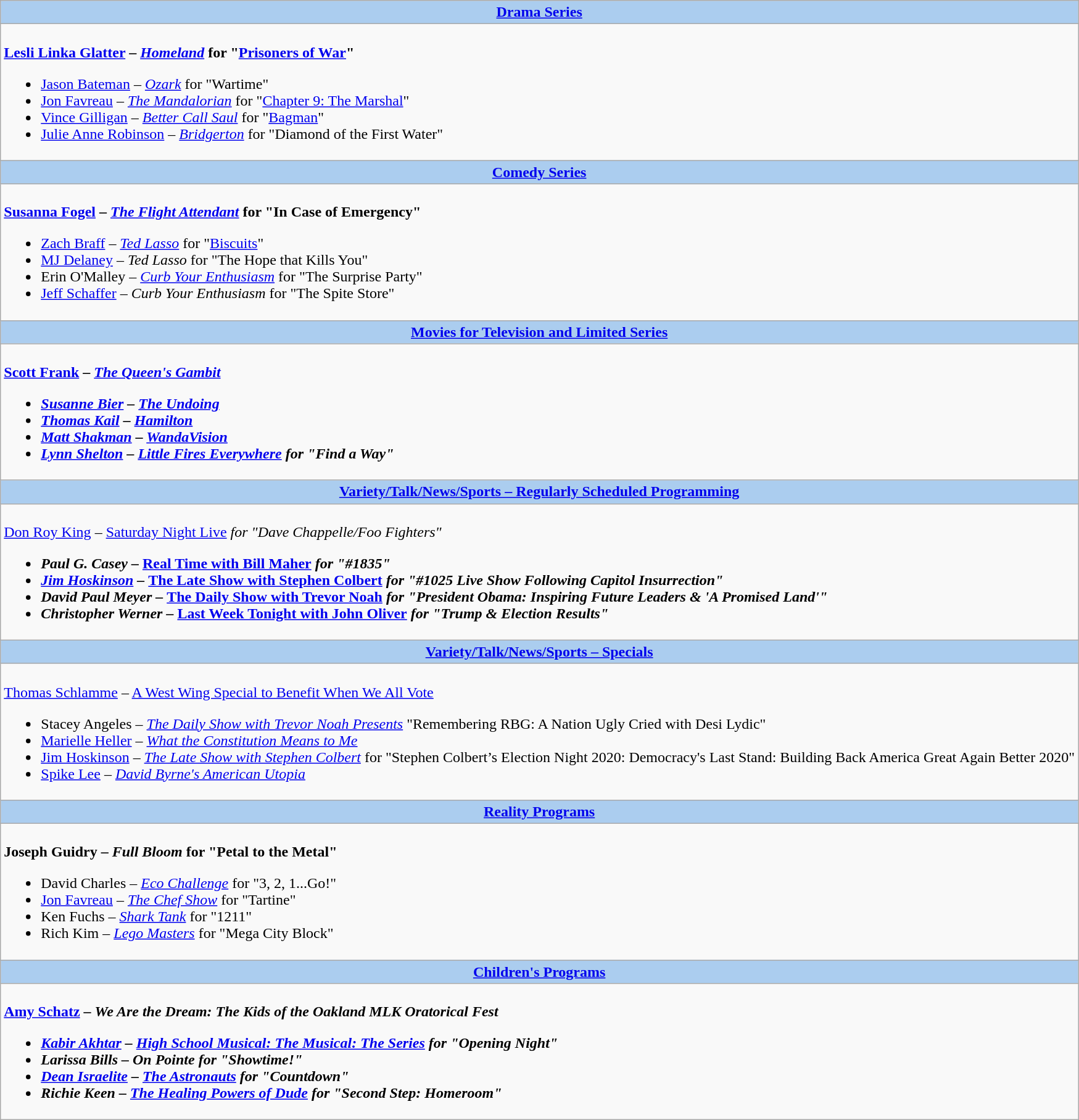<table class=wikitable style="width="100%">
<tr>
<th colspan="2" style="background:#abcdef;"><a href='#'>Drama Series</a></th>
</tr>
<tr>
<td colspan="2" style="vertical-align:top;"><br><strong><a href='#'>Lesli Linka Glatter</a> – <em><a href='#'>Homeland</a></em> for "<a href='#'>Prisoners of War</a>"</strong><ul><li><a href='#'>Jason Bateman</a> – <em><a href='#'>Ozark</a></em> for "Wartime"</li><li><a href='#'>Jon Favreau</a> – <em><a href='#'>The Mandalorian</a></em> for "<a href='#'>Chapter 9: The Marshal</a>"</li><li><a href='#'>Vince Gilligan</a> – <em><a href='#'>Better Call Saul</a></em> for "<a href='#'>Bagman</a>"</li><li><a href='#'>Julie Anne Robinson</a> – <em><a href='#'>Bridgerton</a></em> for "Diamond of the First Water"</li></ul></td>
</tr>
<tr>
<th colspan="2" style="background:#abcdef;"><a href='#'>Comedy Series</a></th>
</tr>
<tr>
<td colspan="2" style="vertical-align:top;"><br><strong><a href='#'>Susanna Fogel</a> – <em><a href='#'>The Flight Attendant</a></em> for "In Case of Emergency"</strong><ul><li><a href='#'>Zach Braff</a> – <em><a href='#'>Ted Lasso</a></em> for "<a href='#'>Biscuits</a>"</li><li><a href='#'>MJ Delaney</a> – <em>Ted Lasso</em> for "The Hope that Kills You"</li><li>Erin O'Malley – <em><a href='#'>Curb Your Enthusiasm</a></em> for "The Surprise Party"</li><li><a href='#'>Jeff Schaffer</a> – <em>Curb Your Enthusiasm</em> for "The Spite Store"</li></ul></td>
</tr>
<tr>
<th colspan="2" style="background:#abcdef;"><a href='#'>Movies for Television and Limited Series</a></th>
</tr>
<tr>
<td colspan="2" style="vertical-align:top;"><br><strong><a href='#'>Scott Frank</a> – <em><a href='#'>The Queen's Gambit</a><strong><em><ul><li><a href='#'>Susanne Bier</a> – </em><a href='#'>The Undoing</a><em></li><li><a href='#'>Thomas Kail</a> – </em><a href='#'>Hamilton</a><em></li><li><a href='#'>Matt Shakman</a> – </em><a href='#'>WandaVision</a><em></li><li><a href='#'>Lynn Shelton</a> – </em><a href='#'>Little Fires Everywhere</a><em> for "Find a Way"</li></ul></td>
</tr>
<tr>
<th colspan="2" style="background:#abcdef;"><a href='#'>Variety/Talk/News/Sports – Regularly Scheduled Programming</a></th>
</tr>
<tr>
<td colspan="2" style="vertical-align:top;"><br></strong><a href='#'>Don Roy King</a> – </em><a href='#'>Saturday Night Live</a><em> for "Dave Chappelle/Foo Fighters"<strong><ul><li>Paul G. Casey – </em><a href='#'>Real Time with Bill Maher</a><em> for "#1835"</li><li><a href='#'>Jim Hoskinson</a> – </em><a href='#'>The Late Show with Stephen Colbert</a><em> for "#1025 Live Show Following Capitol Insurrection"</li><li>David Paul Meyer – </em><a href='#'>The Daily Show with Trevor Noah</a><em> for "President Obama: Inspiring Future Leaders & 'A Promised Land'"</li><li>Christopher Werner – </em><a href='#'>Last Week Tonight with John Oliver</a><em> for "Trump & Election Results"</li></ul></td>
</tr>
<tr>
<th colspan="2" style="background:#abcdef;"><a href='#'>Variety/Talk/News/Sports – Specials</a></th>
</tr>
<tr>
<td colspan="2" style="vertical-align:top;"><br></strong><a href='#'>Thomas Schlamme</a> – </em><a href='#'>A West Wing Special to Benefit When We All Vote</a></em></strong><ul><li>Stacey Angeles – <em><a href='#'>The Daily Show with Trevor Noah Presents</a></em> "Remembering RBG: A Nation Ugly Cried with Desi Lydic"</li><li><a href='#'>Marielle Heller</a> – <em><a href='#'>What the Constitution Means to Me</a></em></li><li><a href='#'>Jim Hoskinson</a> – <em><a href='#'>The Late Show with Stephen Colbert</a></em> for "Stephen Colbert’s Election Night 2020: Democracy's Last Stand: Building Back America Great Again Better 2020"</li><li><a href='#'>Spike Lee</a> – <em><a href='#'>David Byrne's American Utopia</a></em></li></ul></td>
</tr>
<tr>
<th colspan="2" style="background:#abcdef;"><a href='#'>Reality Programs</a></th>
</tr>
<tr>
<td colspan="2" style="vertical-align:top;"><br><strong>Joseph Guidry – <em>Full Bloom</em> for "Petal to the Metal"</strong><ul><li>David Charles – <em><a href='#'>Eco Challenge</a></em> for "3, 2, 1...Go!"</li><li><a href='#'>Jon Favreau</a> – <em><a href='#'>The Chef Show</a></em> for "Tartine"</li><li>Ken Fuchs – <em><a href='#'>Shark Tank</a></em> for "1211"</li><li>Rich Kim – <em><a href='#'>Lego Masters</a></em> for "Mega City Block"</li></ul></td>
</tr>
<tr>
<th colspan="2" style="background:#abcdef;"><a href='#'>Children's Programs</a></th>
</tr>
<tr>
<td colspan="2" style="vertical-align:top;"><br><strong><a href='#'>Amy Schatz</a> – <em>We Are the Dream: The Kids of the Oakland MLK Oratorical Fest<strong><em><ul><li><a href='#'>Kabir Akhtar</a> – </em><a href='#'>High School Musical: The Musical: The Series</a><em> for "Opening Night"</li><li>Larissa Bills – </em>On Pointe<em> for "Showtime!"</li><li><a href='#'>Dean Israelite</a> – </em><a href='#'>The Astronauts</a><em> for "Countdown"</li><li>Richie Keen – </em><a href='#'>The Healing Powers of Dude</a><em> for "Second Step: Homeroom"</li></ul></td>
</tr>
</table>
